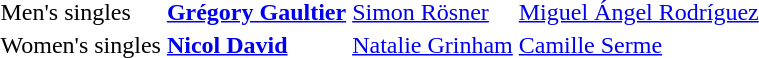<table>
<tr>
<td>Men's singles<br></td>
<td> <strong><a href='#'>Grégory Gaultier</a></strong></td>
<td> <a href='#'>Simon Rösner</a></td>
<td> <a href='#'>Miguel Ángel Rodríguez</a></td>
</tr>
<tr>
<td>Women's singles<br></td>
<td> <strong><a href='#'>Nicol David</a></strong></td>
<td> <a href='#'>Natalie Grinham</a></td>
<td> <a href='#'>Camille Serme</a></td>
</tr>
</table>
